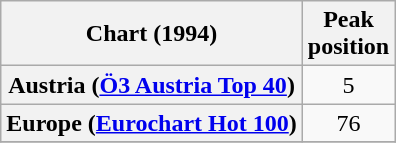<table class="wikitable sortable plainrowheaders" style="text-align:center">
<tr>
<th scope="col">Chart (1994)</th>
<th scope="col">Peak<br>position</th>
</tr>
<tr>
<th scope="row">Austria (<a href='#'>Ö3 Austria Top 40</a>)</th>
<td>5</td>
</tr>
<tr>
<th scope="row">Europe (<a href='#'>Eurochart Hot 100</a>)</th>
<td>76</td>
</tr>
<tr>
</tr>
</table>
